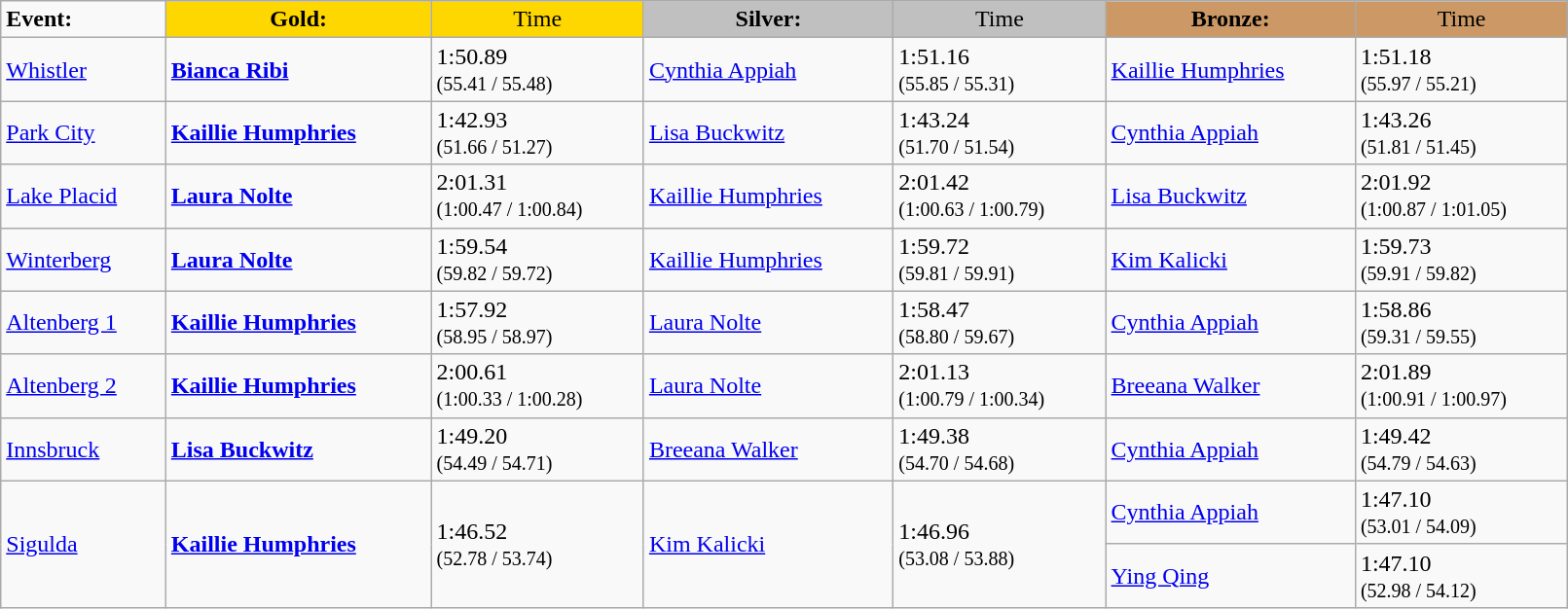<table class="wikitable" style="width:85%;">
<tr>
<td><strong>Event:</strong></td>
<td style="text-align:center; background:gold;"><strong>Gold:</strong></td>
<td style="text-align:center; background:gold;">Time</td>
<td style="text-align:center; background:silver;"><strong>Silver:</strong></td>
<td style="text-align:center; background:silver;">Time</td>
<td style="text-align:center; background:#c96;"><strong>Bronze:</strong></td>
<td style="text-align:center; background:#c96;">Time</td>
</tr>
<tr>
<td> <a href='#'>Whistler</a></td>
<td><strong><a href='#'>Bianca Ribi</a><br><small></small></strong></td>
<td>1:50.89<br><small>(55.41 / 55.48)</small></td>
<td><a href='#'>Cynthia Appiah</a><br><small></small></td>
<td>1:51.16<br><small>(55.85 / 55.31)</small></td>
<td><a href='#'>Kaillie Humphries</a><br><small></small></td>
<td>1:51.18<br><small>(55.97 / 55.21)</small></td>
</tr>
<tr>
<td> <a href='#'>Park City</a></td>
<td><strong><a href='#'>Kaillie Humphries</a><br><small></small></strong></td>
<td>1:42.93<br><small>(51.66 / 51.27)</small></td>
<td><a href='#'>Lisa Buckwitz</a><br><small></small></td>
<td>1:43.24<br><small>(51.70 / 51.54)</small></td>
<td><a href='#'>Cynthia Appiah</a><br><small></small></td>
<td>1:43.26<br><small>(51.81 / 51.45)</small></td>
</tr>
<tr>
<td> <a href='#'>Lake Placid</a></td>
<td><strong><a href='#'>Laura Nolte</a><br><small></small></strong></td>
<td>2:01.31<br><small>(1:00.47 / 1:00.84)</small></td>
<td><a href='#'>Kaillie Humphries</a><br><small></small></td>
<td>2:01.42<br><small>(1:00.63 / 1:00.79)</small></td>
<td><a href='#'>Lisa Buckwitz</a><br><small></small></td>
<td>2:01.92<br><small>(1:00.87 / 1:01.05)</small></td>
</tr>
<tr>
<td> <a href='#'>Winterberg</a></td>
<td><strong><a href='#'>Laura Nolte</a><br><small></small></strong></td>
<td>1:59.54<br><small>(59.82 / 59.72)</small></td>
<td><a href='#'>Kaillie Humphries</a><br><small></small></td>
<td>1:59.72<br><small>(59.81 / 59.91)</small></td>
<td><a href='#'>Kim Kalicki</a><br><small></small></td>
<td>1:59.73<br><small>(59.91 / 59.82)</small></td>
</tr>
<tr>
<td> <a href='#'>Altenberg 1</a></td>
<td><strong><a href='#'>Kaillie Humphries</a><br><small></small></strong></td>
<td>1:57.92<br><small>(58.95 / 58.97)</small></td>
<td><a href='#'>Laura Nolte</a><br><small></small></td>
<td>1:58.47<br><small>(58.80 / 59.67)</small></td>
<td><a href='#'>Cynthia Appiah</a><br><small></small></td>
<td>1:58.86<br><small>(59.31 / 59.55)</small></td>
</tr>
<tr>
<td> <a href='#'>Altenberg 2</a></td>
<td><strong><a href='#'>Kaillie Humphries</a><br><small></small></strong></td>
<td>2:00.61<br><small>(1:00.33 / 1:00.28)</small></td>
<td><a href='#'>Laura Nolte</a><br><small></small></td>
<td>2:01.13<br><small>(1:00.79 / 1:00.34)</small></td>
<td><a href='#'>Breeana Walker</a><br><small></small></td>
<td>2:01.89<br><small>(1:00.91 / 1:00.97)</small></td>
</tr>
<tr>
<td> <a href='#'>Innsbruck</a></td>
<td><strong><a href='#'>Lisa Buckwitz</a><br><small></small></strong></td>
<td>1:49.20<br><small>(54.49 / 54.71)</small></td>
<td><a href='#'>Breeana Walker</a><br><small></small></td>
<td>1:49.38<br><small>(54.70 / 54.68)</small></td>
<td><a href='#'>Cynthia Appiah</a><br><small></small></td>
<td>1:49.42<br><small>(54.79 / 54.63)</small></td>
</tr>
<tr>
<td rowspan="2"> <a href='#'>Sigulda</a></td>
<td rowspan="2"><strong><a href='#'>Kaillie Humphries</a><br><small></small></strong></td>
<td rowspan="2">1:46.52<br><small>(52.78 / 53.74)</small></td>
<td rowspan="2"><a href='#'>Kim Kalicki</a><br><small></small></td>
<td rowspan="2">1:46.96<br><small>(53.08 / 53.88)</small></td>
<td><a href='#'>Cynthia Appiah</a><br><small></small></td>
<td>1:47.10<br><small>(53.01 / 54.09)</small></td>
</tr>
<tr>
<td><a href='#'>Ying Qing</a><br><small></small></td>
<td>1:47.10<br><small>(52.98 / 54.12)</small></td>
</tr>
</table>
